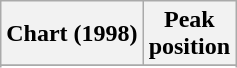<table class="wikitable plainrowheaders">
<tr>
<th>Chart (1998)</th>
<th>Peak<br>position</th>
</tr>
<tr>
</tr>
<tr>
</tr>
</table>
